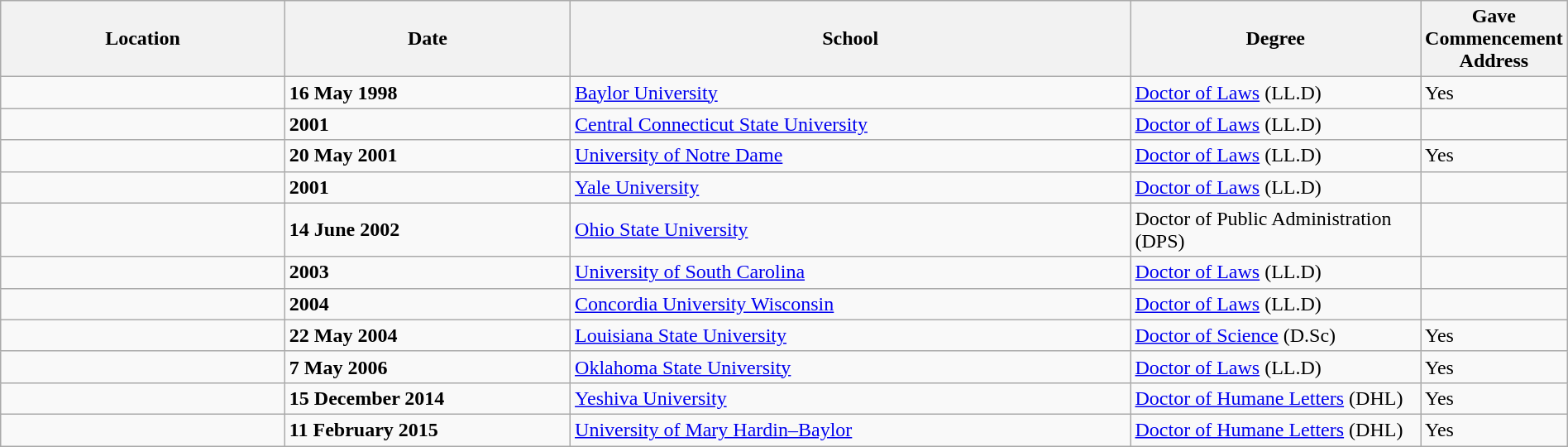<table class="wikitable" style="width:100%;">
<tr>
<th style="width:20%;">Location</th>
<th style="width:20%;">Date</th>
<th style="width:40%;">School</th>
<th style="width:20%;">Degree</th>
<th style="width:20%;">Gave Commencement Address</th>
</tr>
<tr>
<td></td>
<td><strong>16 May 1998</strong></td>
<td><a href='#'>Baylor University</a></td>
<td><a href='#'>Doctor of Laws</a> (LL.D)</td>
<td>Yes </td>
</tr>
<tr>
<td></td>
<td><strong>2001</strong></td>
<td><a href='#'>Central Connecticut State University</a></td>
<td><a href='#'>Doctor of Laws</a> (LL.D) </td>
<td></td>
</tr>
<tr>
<td></td>
<td><strong>20 May 2001</strong></td>
<td><a href='#'>University of Notre Dame</a></td>
<td><a href='#'>Doctor of Laws</a> (LL.D)</td>
<td>Yes  </td>
</tr>
<tr>
<td></td>
<td><strong>2001</strong></td>
<td><a href='#'>Yale University</a></td>
<td><a href='#'>Doctor of Laws</a> (LL.D) </td>
<td></td>
</tr>
<tr>
<td></td>
<td><strong>14 June 2002</strong></td>
<td><a href='#'>Ohio State University</a></td>
<td>Doctor of Public Administration (DPS) </td>
<td></td>
</tr>
<tr>
<td></td>
<td><strong>2003</strong></td>
<td><a href='#'>University of South Carolina</a></td>
<td><a href='#'>Doctor of Laws</a> (LL.D) </td>
<td></td>
</tr>
<tr>
<td></td>
<td><strong>2004</strong></td>
<td><a href='#'>Concordia University Wisconsin</a></td>
<td><a href='#'>Doctor of Laws</a> (LL.D) </td>
<td></td>
</tr>
<tr>
<td></td>
<td><strong>22 May 2004</strong></td>
<td><a href='#'>Louisiana State University</a></td>
<td><a href='#'>Doctor of Science</a> (D.Sc)</td>
<td>Yes  </td>
</tr>
<tr>
<td></td>
<td><strong>7 May 2006</strong></td>
<td><a href='#'>Oklahoma State University</a></td>
<td><a href='#'>Doctor of Laws</a> (LL.D)</td>
<td>Yes </td>
</tr>
<tr>
<td></td>
<td><strong>15 December 2014</strong></td>
<td><a href='#'>Yeshiva University</a></td>
<td><a href='#'>Doctor of Humane Letters</a> (DHL)</td>
<td>Yes  </td>
</tr>
<tr>
<td></td>
<td><strong>11 February 2015</strong></td>
<td><a href='#'>University of Mary Hardin–Baylor</a></td>
<td><a href='#'>Doctor of Humane Letters</a> (DHL)</td>
<td>Yes  </td>
</tr>
</table>
